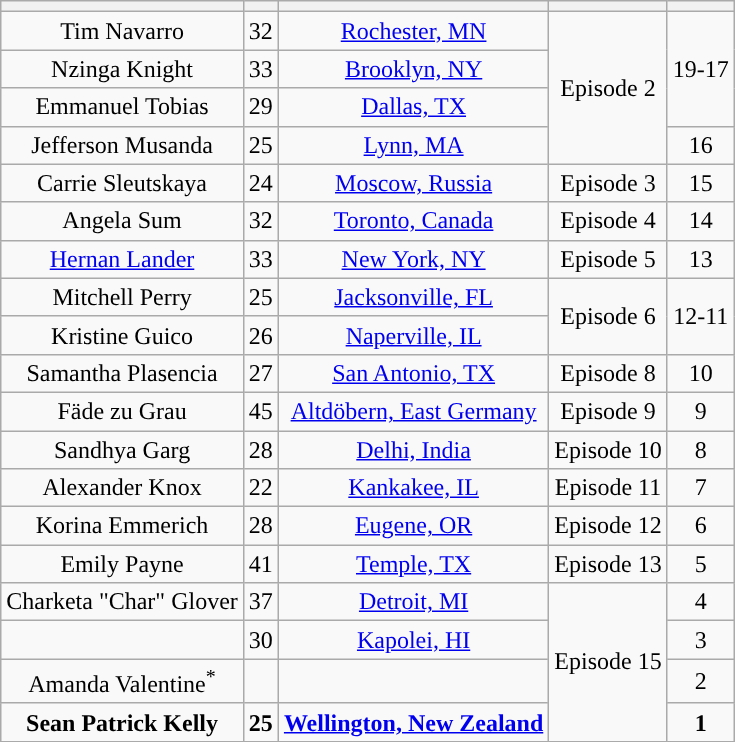<table class="wikitable sortable" style="text-align:center;">
<tr>
<th></th>
<th></th>
<th></th>
<th></th>
<th></th>
</tr>
<tr>
<td>Tim Navarro</td>
<td>32</td>
<td><a href='#'>Rochester, MN</a></td>
<td rowspan="4">Episode 2</td>
<td rowspan="3">19-17</td>
</tr>
<tr>
<td>Nzinga Knight</td>
<td>33</td>
<td><a href='#'>Brooklyn, NY</a></td>
</tr>
<tr>
<td>Emmanuel Tobias</td>
<td>29</td>
<td><a href='#'>Dallas, TX</a></td>
</tr>
<tr>
<td>Jefferson Musanda</td>
<td>25</td>
<td><a href='#'>Lynn, MA</a></td>
<td>16</td>
</tr>
<tr>
<td>Carrie Sleutskaya</td>
<td>24</td>
<td><a href='#'>Moscow, Russia</a></td>
<td>Episode 3</td>
<td>15</td>
</tr>
<tr>
<td>Angela Sum</td>
<td>32</td>
<td><a href='#'>Toronto, Canada</a></td>
<td>Episode 4</td>
<td>14</td>
</tr>
<tr>
<td><a href='#'>Hernan Lander</a></td>
<td>33</td>
<td><a href='#'>New York, NY</a></td>
<td>Episode 5</td>
<td>13</td>
</tr>
<tr>
<td>Mitchell Perry</td>
<td>25</td>
<td><a href='#'>Jacksonville, FL</a></td>
<td rowspan="2">Episode 6</td>
<td rowspan="2">12-11</td>
</tr>
<tr>
<td>Kristine Guico</td>
<td>26</td>
<td><a href='#'>Naperville, IL</a></td>
</tr>
<tr>
<td>Samantha Plasencia</td>
<td>27</td>
<td><a href='#'>San Antonio, TX</a></td>
<td>Episode 8</td>
<td>10</td>
</tr>
<tr>
<td>Fäde zu Grau</td>
<td>45</td>
<td><a href='#'>Altdöbern, East Germany</a></td>
<td>Episode 9</td>
<td>9</td>
</tr>
<tr>
<td>Sandhya Garg</td>
<td>28</td>
<td><a href='#'>Delhi, India</a></td>
<td>Episode 10</td>
<td>8</td>
</tr>
<tr>
<td>Alexander Knox</td>
<td>22</td>
<td><a href='#'>Kankakee, IL</a></td>
<td>Episode 11</td>
<td>7</td>
</tr>
<tr>
<td>Korina Emmerich</td>
<td>28</td>
<td><a href='#'>Eugene, OR</a></td>
<td>Episode 12</td>
<td>6</td>
</tr>
<tr>
<td>Emily Payne</td>
<td>41</td>
<td><a href='#'>Temple, TX</a></td>
<td>Episode 13</td>
<td>5</td>
</tr>
<tr>
<td>Charketa "Char" Glover</td>
<td>37</td>
<td><a href='#'>Detroit, MI</a></td>
<td rowspan="4">Episode 15</td>
<td>4</td>
</tr>
<tr>
<td></td>
<td>30</td>
<td><a href='#'>Kapolei, HI</a></td>
<td>3</td>
</tr>
<tr>
<td>Amanda Valentine<sup>*</sup></td>
<td></td>
<td></td>
<td>2</td>
</tr>
<tr>
<td><strong>Sean Patrick Kelly</strong></td>
<td><strong>25</strong></td>
<td><strong><a href='#'>Wellington, New Zealand</a></strong></td>
<td><strong>1</strong></td>
</tr>
<tr>
</tr>
</table>
